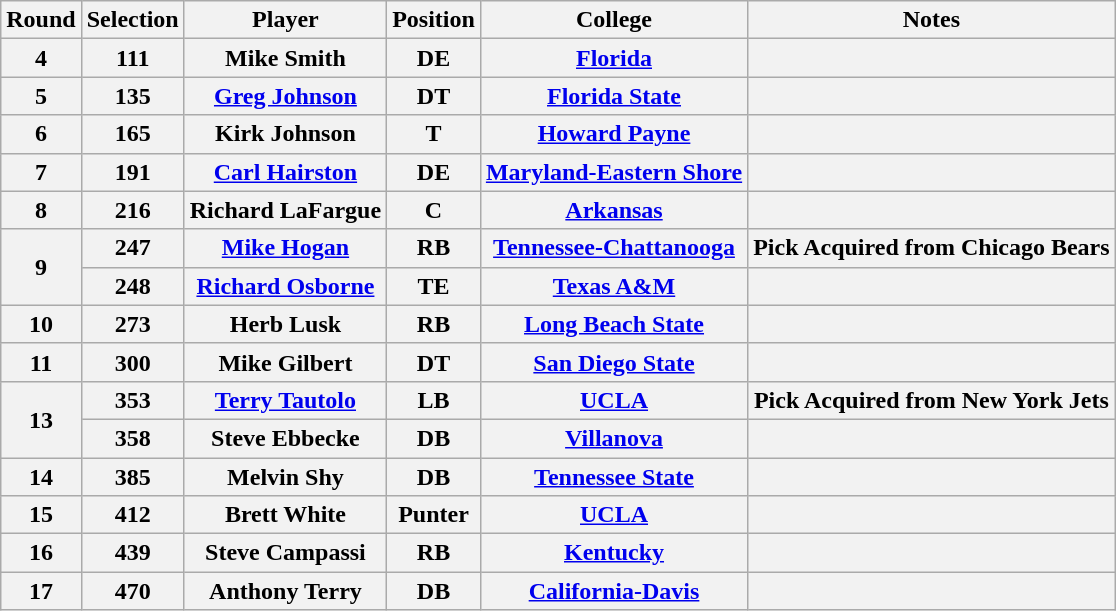<table class="wikitable" style="text-align:center">
<tr>
<th>Round</th>
<th>Selection</th>
<th>Player</th>
<th>Position</th>
<th>College</th>
<th>Notes</th>
</tr>
<tr>
<th>4</th>
<th>111</th>
<th>Mike Smith</th>
<th>DE</th>
<th><a href='#'>Florida</a></th>
<th></th>
</tr>
<tr>
<th>5</th>
<th>135</th>
<th><a href='#'>Greg Johnson</a></th>
<th>DT</th>
<th><a href='#'>Florida State</a></th>
<th></th>
</tr>
<tr>
<th>6</th>
<th>165</th>
<th>Kirk Johnson</th>
<th>T</th>
<th><a href='#'>Howard Payne</a></th>
<th></th>
</tr>
<tr>
<th>7</th>
<th>191</th>
<th><a href='#'>Carl Hairston</a></th>
<th>DE</th>
<th><a href='#'>Maryland-Eastern Shore</a></th>
<th></th>
</tr>
<tr>
<th>8</th>
<th>216</th>
<th>Richard LaFargue</th>
<th>C</th>
<th><a href='#'>Arkansas</a></th>
<th></th>
</tr>
<tr>
<th rowspan=2>9</th>
<th>247</th>
<th><a href='#'>Mike Hogan</a></th>
<th>RB</th>
<th><a href='#'>Tennessee-Chattanooga</a></th>
<th>Pick Acquired from Chicago Bears</th>
</tr>
<tr>
<th>248</th>
<th><a href='#'>Richard Osborne</a></th>
<th>TE</th>
<th><a href='#'>Texas A&M</a></th>
<th></th>
</tr>
<tr>
<th>10</th>
<th>273</th>
<th>Herb Lusk</th>
<th>RB</th>
<th><a href='#'>Long Beach State</a></th>
<th></th>
</tr>
<tr>
<th>11</th>
<th>300</th>
<th>Mike Gilbert</th>
<th>DT</th>
<th><a href='#'>San Diego State</a></th>
<th></th>
</tr>
<tr>
<th rowspan=2>13</th>
<th>353</th>
<th><a href='#'>Terry Tautolo</a></th>
<th>LB</th>
<th><a href='#'>UCLA</a></th>
<th>Pick Acquired from New York Jets</th>
</tr>
<tr>
<th>358</th>
<th>Steve Ebbecke</th>
<th>DB</th>
<th><a href='#'>Villanova</a></th>
<th></th>
</tr>
<tr>
<th>14</th>
<th>385</th>
<th>Melvin Shy</th>
<th>DB</th>
<th><a href='#'>Tennessee State</a></th>
<th></th>
</tr>
<tr>
<th>15</th>
<th>412</th>
<th>Brett White</th>
<th>Punter</th>
<th><a href='#'>UCLA</a></th>
<th></th>
</tr>
<tr>
<th>16</th>
<th>439</th>
<th>Steve Campassi</th>
<th>RB</th>
<th><a href='#'>Kentucky</a></th>
<th></th>
</tr>
<tr>
<th>17</th>
<th>470</th>
<th>Anthony Terry</th>
<th>DB</th>
<th><a href='#'>California-Davis</a></th>
<th></th>
</tr>
</table>
